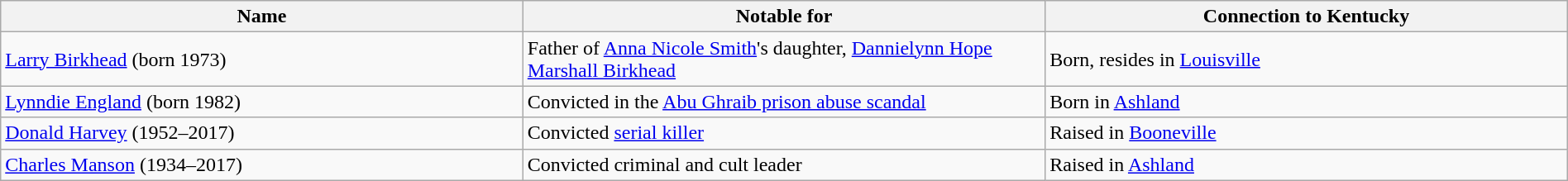<table class="wikitable" width=100%>
<tr>
<th width=33%>Name</th>
<th width=33%>Notable for</th>
<th width=33%>Connection to Kentucky</th>
</tr>
<tr>
<td><a href='#'>Larry Birkhead</a> (born 1973)</td>
<td>Father of <a href='#'>Anna Nicole Smith</a>'s daughter, <a href='#'>Dannielynn Hope Marshall Birkhead</a></td>
<td>Born, resides in <a href='#'>Louisville</a></td>
</tr>
<tr>
<td><a href='#'>Lynndie England</a> (born 1982)</td>
<td>Convicted in the <a href='#'>Abu Ghraib prison abuse scandal</a></td>
<td>Born in <a href='#'>Ashland</a></td>
</tr>
<tr>
<td><a href='#'>Donald Harvey</a> (1952–2017)</td>
<td>Convicted <a href='#'>serial killer</a></td>
<td>Raised in <a href='#'>Booneville</a></td>
</tr>
<tr>
<td><a href='#'>Charles Manson</a> (1934–2017)</td>
<td>Convicted criminal and cult leader</td>
<td>Raised in <a href='#'>Ashland</a></td>
</tr>
</table>
